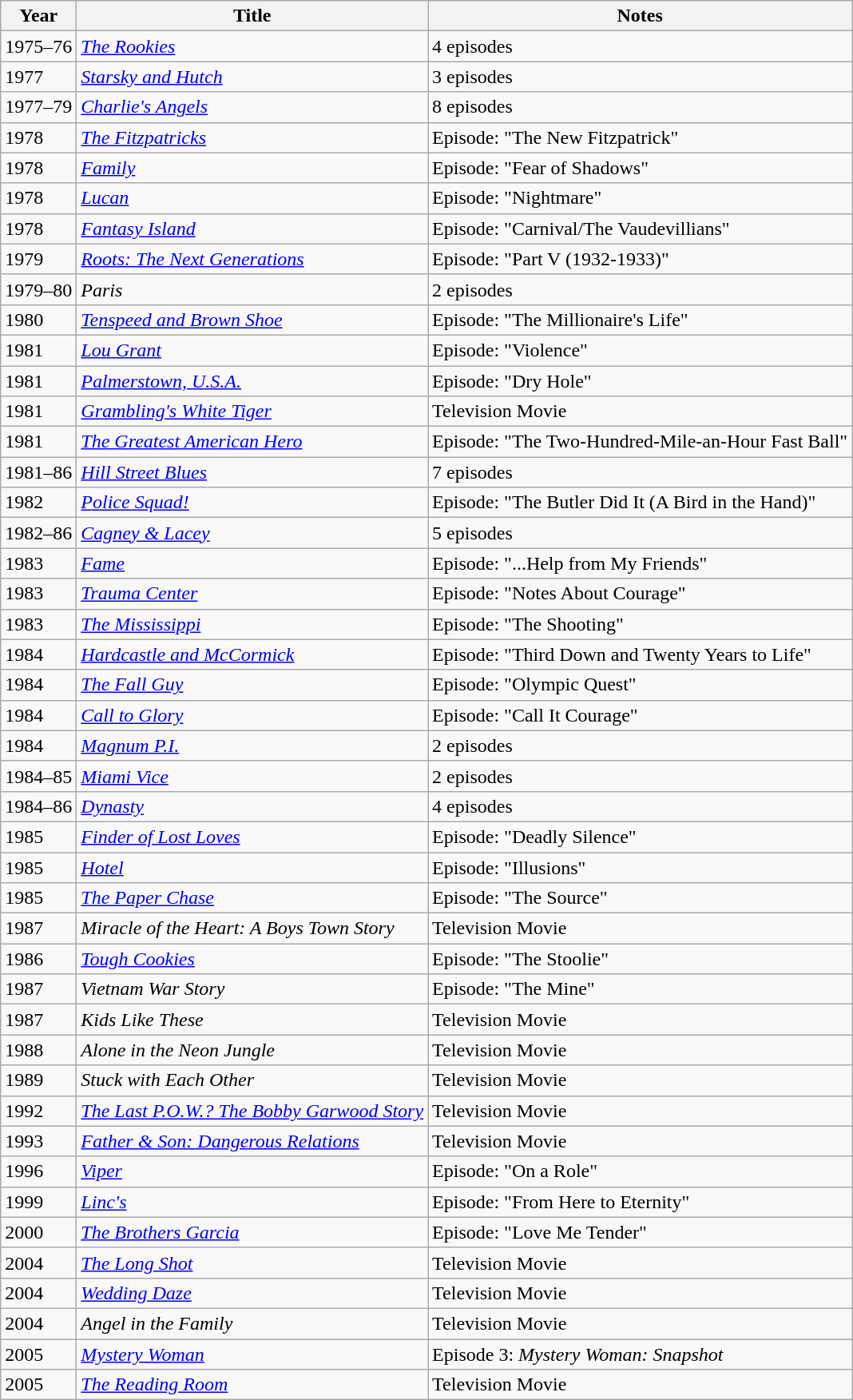<table class="wikitable">
<tr>
<th>Year</th>
<th>Title</th>
<th>Notes</th>
</tr>
<tr>
<td>1975–76</td>
<td><em><a href='#'>The Rookies</a></em></td>
<td>4 episodes</td>
</tr>
<tr>
<td>1977</td>
<td><em><a href='#'>Starsky and Hutch</a></em></td>
<td>3 episodes</td>
</tr>
<tr>
<td>1977–79</td>
<td><em><a href='#'>Charlie's Angels</a></em></td>
<td>8 episodes</td>
</tr>
<tr>
<td>1978</td>
<td><em><a href='#'>The Fitzpatricks</a></em></td>
<td>Episode: "The New Fitzpatrick"</td>
</tr>
<tr>
<td>1978</td>
<td><em><a href='#'>Family</a></em></td>
<td>Episode: "Fear of Shadows"</td>
</tr>
<tr>
<td>1978</td>
<td><em><a href='#'>Lucan</a></em></td>
<td>Episode: "Nightmare"</td>
</tr>
<tr>
<td>1978</td>
<td><em><a href='#'>Fantasy Island</a></em></td>
<td>Episode: "Carnival/The Vaudevillians"</td>
</tr>
<tr>
<td>1979</td>
<td><em><a href='#'>Roots: The Next Generations</a></em></td>
<td>Episode: "Part V (1932-1933)"</td>
</tr>
<tr>
<td>1979–80</td>
<td><em>Paris</em></td>
<td>2 episodes</td>
</tr>
<tr>
<td>1980</td>
<td><em><a href='#'>Tenspeed and Brown Shoe</a></em></td>
<td>Episode: "The Millionaire's Life"</td>
</tr>
<tr>
<td>1981</td>
<td><em><a href='#'>Lou Grant</a></em></td>
<td>Episode: "Violence"</td>
</tr>
<tr>
<td>1981</td>
<td><em><a href='#'>Palmerstown, U.S.A.</a></em></td>
<td>Episode: "Dry Hole"</td>
</tr>
<tr>
<td>1981</td>
<td><em><a href='#'>Grambling's White Tiger</a></em></td>
<td>Television Movie</td>
</tr>
<tr>
<td>1981</td>
<td><em><a href='#'>The Greatest American Hero</a></em></td>
<td>Episode: "The Two-Hundred-Mile-an-Hour Fast Ball"</td>
</tr>
<tr>
<td>1981–86</td>
<td><em><a href='#'>Hill Street Blues</a></em></td>
<td>7 episodes</td>
</tr>
<tr>
<td>1982</td>
<td><em><a href='#'>Police Squad!</a></em></td>
<td>Episode: "The Butler Did It (A Bird in the Hand)"</td>
</tr>
<tr>
<td>1982–86</td>
<td><em><a href='#'>Cagney & Lacey</a></em></td>
<td>5 episodes</td>
</tr>
<tr>
<td>1983</td>
<td><em><a href='#'>Fame</a></em></td>
<td>Episode: "...Help from My Friends"</td>
</tr>
<tr>
<td>1983</td>
<td><em><a href='#'>Trauma Center</a></em></td>
<td>Episode: "Notes About Courage"</td>
</tr>
<tr>
<td>1983</td>
<td><em><a href='#'>The Mississippi</a></em></td>
<td>Episode: "The Shooting"</td>
</tr>
<tr>
<td>1984</td>
<td><em><a href='#'>Hardcastle and McCormick</a></em></td>
<td>Episode: "Third Down and Twenty Years to Life"</td>
</tr>
<tr>
<td>1984</td>
<td><em><a href='#'>The Fall Guy</a></em></td>
<td>Episode: "Olympic Quest"</td>
</tr>
<tr>
<td>1984</td>
<td><em><a href='#'>Call to Glory</a></em></td>
<td>Episode: "Call It Courage"</td>
</tr>
<tr>
<td>1984</td>
<td><em><a href='#'>Magnum P.I.</a></em></td>
<td>2 episodes</td>
</tr>
<tr>
<td>1984–85</td>
<td><em><a href='#'>Miami Vice</a></em></td>
<td>2 episodes</td>
</tr>
<tr>
<td>1984–86</td>
<td><em><a href='#'>Dynasty</a></em></td>
<td>4 episodes</td>
</tr>
<tr>
<td>1985</td>
<td><em><a href='#'>Finder of Lost Loves</a></em></td>
<td>Episode: "Deadly Silence"</td>
</tr>
<tr>
<td>1985</td>
<td><em><a href='#'>Hotel</a></em></td>
<td>Episode: "Illusions"</td>
</tr>
<tr>
<td>1985</td>
<td><em><a href='#'>The Paper Chase</a></em></td>
<td>Episode: "The Source"</td>
</tr>
<tr>
<td>1987</td>
<td><em>Miracle of the Heart: A Boys Town Story</em></td>
<td>Television Movie</td>
</tr>
<tr>
<td>1986</td>
<td><em><a href='#'>Tough Cookies</a></em></td>
<td>Episode: "The Stoolie"</td>
</tr>
<tr>
<td>1987</td>
<td><em>Vietnam War Story</em></td>
<td>Episode: "The Mine"</td>
</tr>
<tr>
<td>1987</td>
<td><em>Kids Like These</em></td>
<td>Television Movie</td>
</tr>
<tr>
<td>1988</td>
<td><em>Alone in the Neon Jungle</em></td>
<td>Television Movie</td>
</tr>
<tr>
<td>1989</td>
<td><em>Stuck with Each Other</em></td>
<td>Television Movie</td>
</tr>
<tr>
<td>1992</td>
<td><em><a href='#'>The Last P.O.W.? The Bobby Garwood Story</a></em></td>
<td>Television Movie</td>
</tr>
<tr>
<td>1993</td>
<td><em><a href='#'>Father & Son: Dangerous Relations</a></em></td>
<td>Television Movie</td>
</tr>
<tr>
<td>1996</td>
<td><em><a href='#'>Viper</a></em></td>
<td>Episode: "On a Role"</td>
</tr>
<tr>
<td>1999</td>
<td><em><a href='#'>Linc's</a></em></td>
<td>Episode: "From Here to Eternity"</td>
</tr>
<tr>
<td>2000</td>
<td><em><a href='#'>The Brothers Garcia</a></em></td>
<td>Episode: "Love Me Tender"</td>
</tr>
<tr>
<td>2004</td>
<td><em><a href='#'>The Long Shot</a></em></td>
<td>Television Movie</td>
</tr>
<tr>
<td>2004</td>
<td><em><a href='#'>Wedding Daze</a></em></td>
<td>Television Movie</td>
</tr>
<tr>
<td>2004</td>
<td><em>Angel in the Family</em></td>
<td>Television Movie</td>
</tr>
<tr>
<td>2005</td>
<td><em><a href='#'>Mystery Woman</a></em></td>
<td>Episode 3: <em>Mystery Woman: Snapshot</em></td>
</tr>
<tr>
<td>2005</td>
<td><em><a href='#'>The Reading Room</a></em></td>
<td>Television Movie</td>
</tr>
</table>
